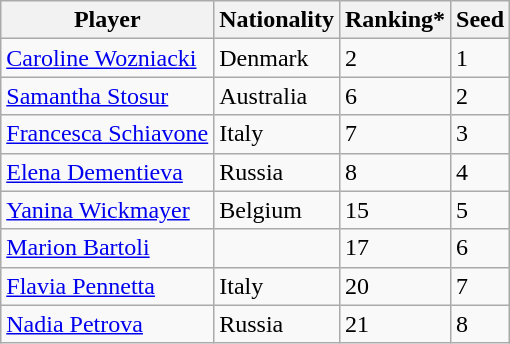<table class="wikitable" border="1">
<tr>
<th>Player</th>
<th>Nationality</th>
<th>Ranking*</th>
<th>Seed</th>
</tr>
<tr>
<td><a href='#'>Caroline Wozniacki</a></td>
<td> Denmark</td>
<td>2</td>
<td>1</td>
</tr>
<tr>
<td><a href='#'>Samantha Stosur</a></td>
<td>  Australia</td>
<td>6</td>
<td>2</td>
</tr>
<tr>
<td><a href='#'>Francesca Schiavone</a></td>
<td> Italy</td>
<td>7</td>
<td>3</td>
</tr>
<tr>
<td><a href='#'>Elena Dementieva</a></td>
<td> Russia</td>
<td>8</td>
<td>4</td>
</tr>
<tr>
<td><a href='#'>Yanina Wickmayer</a></td>
<td> Belgium</td>
<td>15</td>
<td>5</td>
</tr>
<tr>
<td><a href='#'>Marion Bartoli</a></td>
<td></td>
<td>17</td>
<td>6</td>
</tr>
<tr>
<td><a href='#'>Flavia Pennetta</a></td>
<td> Italy</td>
<td>20</td>
<td>7</td>
</tr>
<tr>
<td><a href='#'>Nadia Petrova</a></td>
<td> Russia</td>
<td>21</td>
<td>8</td>
</tr>
</table>
